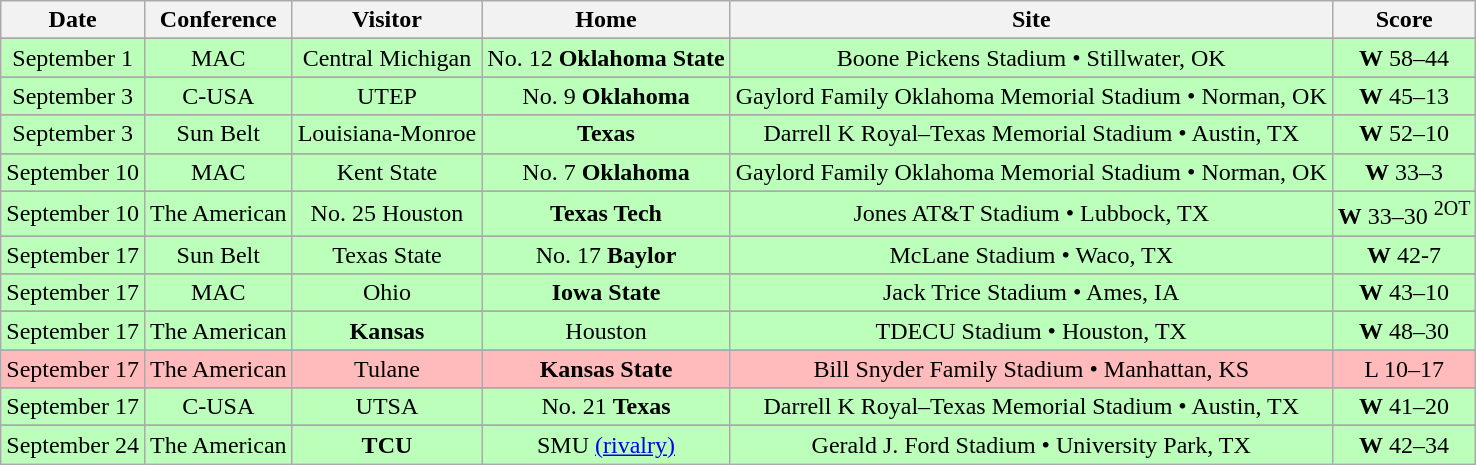<table class="wikitable" style="text-align:center">
<tr>
<th>Date</th>
<th>Conference</th>
<th>Visitor</th>
<th>Home</th>
<th>Site</th>
<th>Score</th>
</tr>
<tr>
</tr>
<tr style="background:#bfb">
<td>September 1</td>
<td>MAC</td>
<td>Central Michigan</td>
<td>No. 12 <strong>Oklahoma State</strong></td>
<td>Boone Pickens Stadium • Stillwater, OK</td>
<td><strong>W</strong> 58–44</td>
</tr>
<tr>
</tr>
<tr style="background:#bfb">
<td>September 3</td>
<td>C-USA</td>
<td>UTEP</td>
<td>No. 9 <strong>Oklahoma</strong></td>
<td>Gaylord Family Oklahoma Memorial Stadium • Norman, OK</td>
<td><strong>W</strong> 45–13</td>
</tr>
<tr>
</tr>
<tr style="background:#bfb">
<td>September 3</td>
<td>Sun Belt</td>
<td>Louisiana-Monroe</td>
<td><strong>Texas</strong></td>
<td>Darrell K Royal–Texas Memorial Stadium • Austin, TX</td>
<td><strong>W</strong> 52–10</td>
</tr>
<tr>
</tr>
<tr style="background:#bfb">
<td>September 10</td>
<td>MAC</td>
<td>Kent State</td>
<td>No. 7 <strong>Oklahoma</strong></td>
<td>Gaylord Family Oklahoma Memorial Stadium • Norman, OK</td>
<td><strong>W</strong> 33–3</td>
</tr>
<tr>
</tr>
<tr style="background:#bfb">
<td>September 10</td>
<td>The American</td>
<td>No. 25 Houston</td>
<td><strong>Texas Tech</strong></td>
<td>Jones AT&T Stadium • Lubbock, TX</td>
<td><strong>W</strong> 33–30 <sup>2OT</sup></td>
</tr>
<tr>
</tr>
<tr style="background:#bfb">
<td>September 17</td>
<td>Sun Belt</td>
<td>Texas State</td>
<td>No. 17 <strong>Baylor</strong></td>
<td>McLane Stadium • Waco, TX</td>
<td><strong>W</strong> 42-7</td>
</tr>
<tr>
</tr>
<tr style="background:#bfb">
<td>September 17</td>
<td>MAC</td>
<td>Ohio</td>
<td><strong>Iowa State</strong></td>
<td>Jack Trice Stadium • Ames, IA</td>
<td><strong>W</strong> 43–10</td>
</tr>
<tr>
</tr>
<tr style="background:#bfb">
<td>September 17</td>
<td>The American</td>
<td><strong>Kansas</strong></td>
<td>Houston</td>
<td>TDECU Stadium • Houston, TX</td>
<td><strong>W</strong> 48–30</td>
</tr>
<tr>
</tr>
<tr style="background:#fbb">
<td>September 17</td>
<td>The American</td>
<td>Tulane</td>
<td><strong>Kansas State</strong></td>
<td>Bill Snyder Family Stadium • Manhattan, KS</td>
<td>L 10–17</td>
</tr>
<tr>
</tr>
<tr style="background:#bfb">
<td>September 17</td>
<td>C-USA</td>
<td>UTSA</td>
<td>No. 21 <strong>Texas</strong></td>
<td>Darrell K Royal–Texas Memorial Stadium • Austin, TX</td>
<td><strong>W</strong> 41–20</td>
</tr>
<tr>
</tr>
<tr style="background:#bfb">
<td>September 24</td>
<td>The American</td>
<td><strong>TCU</strong></td>
<td>SMU <a href='#'>(rivalry)</a></td>
<td>Gerald J. Ford Stadium • University Park, TX</td>
<td><strong>W</strong> 42–34</td>
</tr>
</table>
